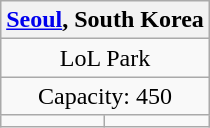<table class="wikitable" style="margin:1em auto; text-align:center">
<tr>
<th colspan="2"><a href='#'>Seoul</a>, South Korea</th>
</tr>
<tr>
<td colspan="2">LoL Park</td>
</tr>
<tr>
<td colspan="2">Capacity: 450</td>
</tr>
<tr>
<td></td>
<td></td>
</tr>
</table>
